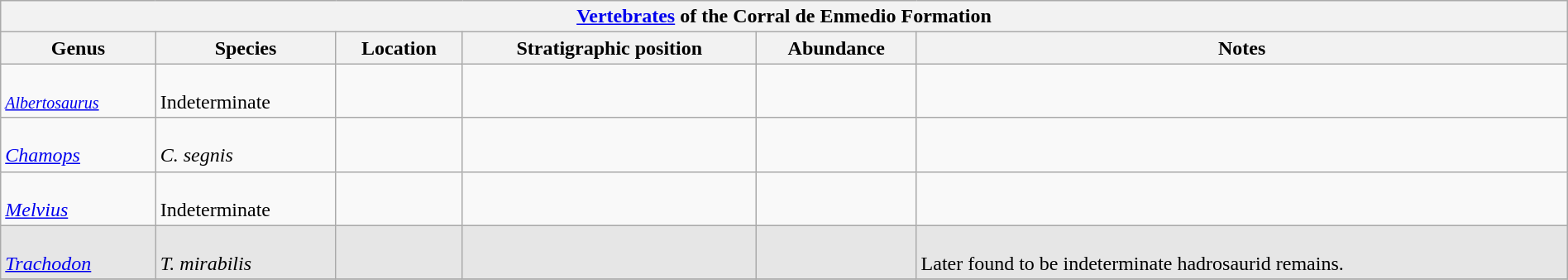<table class="wikitable" align="center" width="100%">
<tr>
<th colspan="7" align="center"><strong><a href='#'>Vertebrates</a> of the Corral de Enmedio Formation</strong></th>
</tr>
<tr>
<th>Genus</th>
<th>Species</th>
<th>Location</th>
<th>Stratigraphic position</th>
<th>Abundance</th>
<th>Notes<br></th>
</tr>
<tr>
<td><br><small><em><a href='#'>Albertosaurus</a></em></small></td>
<td><br>Indeterminate</td>
<td></td>
<td></td>
<td></td>
<td><br></td>
</tr>
<tr>
<td><br><em><a href='#'>Chamops</a></em></td>
<td><br><em>C. segnis</em></td>
<td></td>
<td></td>
<td></td>
<td></td>
</tr>
<tr>
<td><br><em><a href='#'>Melvius</a></em></td>
<td><br>Indeterminate</td>
<td></td>
<td></td>
<td></td>
<td></td>
</tr>
<tr>
<td style="background:#E6E6E6;"><br><em><a href='#'>Trachodon</a></em></td>
<td style="background:#E6E6E6;"><br><em>T. mirabilis</em></td>
<td style="background:#E6E6E6;"></td>
<td style="background:#E6E6E6;"></td>
<td style="background:#E6E6E6;"></td>
<td style="background:#E6E6E6;"><br>Later found to be indeterminate hadrosaurid remains.</td>
</tr>
<tr>
</tr>
</table>
